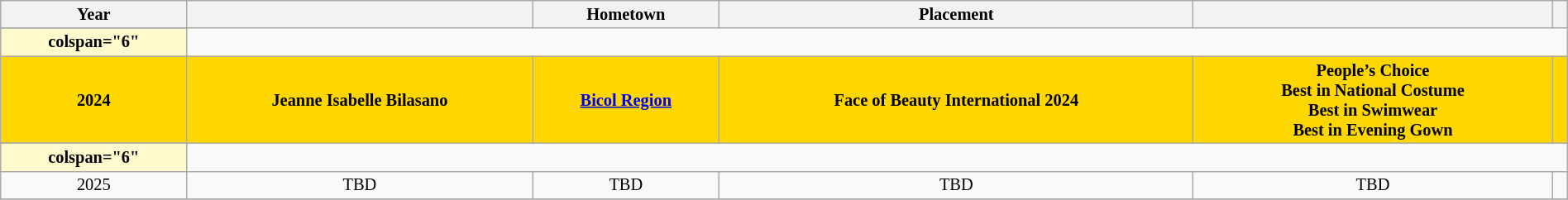<table class="wikitable sortable" style="font-size: 85%; text-align:center; width:100%;">
<tr>
<th>Year</th>
<th></th>
<th>Hometown</th>
<th>Placement</th>
<th></th>
<th></th>
</tr>
<tr>
</tr>
<tr style="background-color:#FFFACD; font-weight: bold">
<td>colspan="6" </td>
</tr>
<tr style="background:gold; font-weight:bold">
<td>2024</td>
<td>Jeanne Isabelle Bilasano</td>
<td><a href='#'>Bicol Region</a></td>
<td>Face of Beauty International 2024</td>
<td>People’s Choice <br> Best in National Costume <br> Best in Swimwear <br> Best in Evening Gown</td>
<td></td>
</tr>
<tr>
</tr>
<tr style="background-color:#FFFACD; font-weight: bold">
<td>colspan="6" </td>
</tr>
<tr>
<td>2025</td>
<td>TBD</td>
<td>TBD</td>
<td>TBD</td>
<td>TBD</td>
<td></td>
</tr>
<tr>
</tr>
</table>
